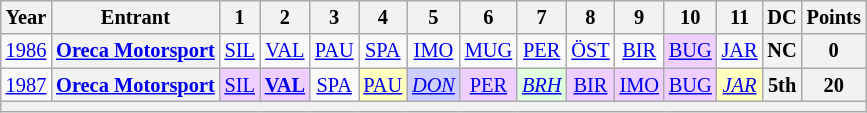<table class="wikitable" style="text-align:center; font-size:85%">
<tr>
<th>Year</th>
<th>Entrant</th>
<th>1</th>
<th>2</th>
<th>3</th>
<th>4</th>
<th>5</th>
<th>6</th>
<th>7</th>
<th>8</th>
<th>9</th>
<th>10</th>
<th>11</th>
<th>DC</th>
<th>Points</th>
</tr>
<tr>
<td><a href='#'>1986</a></td>
<th nowrap><a href='#'>Oreca Motorsport</a></th>
<td><a href='#'>SIL</a></td>
<td><a href='#'>VAL</a></td>
<td><a href='#'>PAU</a></td>
<td><a href='#'>SPA</a></td>
<td><a href='#'>IMO</a></td>
<td><a href='#'>MUG</a></td>
<td><a href='#'>PER</a></td>
<td><a href='#'>ÖST</a></td>
<td><a href='#'>BIR</a></td>
<td style="background:#EFCFFF;"><a href='#'>BUG</a><br></td>
<td><a href='#'>JAR</a></td>
<th>NC</th>
<th>0</th>
</tr>
<tr>
<td><a href='#'>1987</a></td>
<th nowrap><a href='#'>Oreca Motorsport</a></th>
<td style="background:#EFCFFF;"><a href='#'>SIL</a><br></td>
<td style="background:#EFCFFF;"><strong><a href='#'>VAL</a></strong><br></td>
<td><a href='#'>SPA</a></td>
<td style="background:#FFFFBF;"><a href='#'>PAU</a><br></td>
<td style="background:#CFCFFF;"><em><a href='#'>DON</a></em><br></td>
<td style="background:#EFCFFF;"><a href='#'>PER</a><br></td>
<td style="background:#DFFFDF;"><em><a href='#'>BRH</a></em><br></td>
<td style="background:#EFCFFF;"><a href='#'>BIR</a><br></td>
<td style="background:#EFCFFF;"><a href='#'>IMO</a><br></td>
<td style="background:#EFCFFF;"><a href='#'>BUG</a><br></td>
<td style="background:#FFFFBF;"><em><a href='#'>JAR</a></em><br></td>
<th>5th</th>
<th>20</th>
</tr>
<tr>
<th colspan="15"></th>
</tr>
</table>
